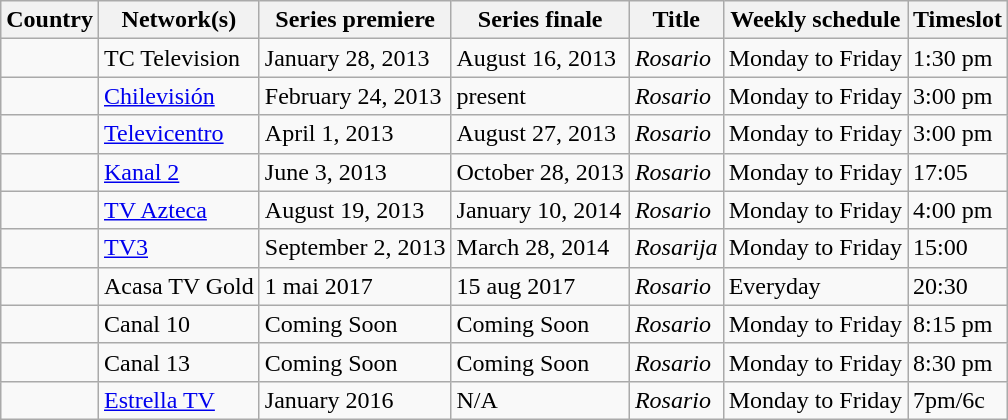<table class="wikitable">
<tr>
<th>Country</th>
<th>Network(s)</th>
<th>Series premiere</th>
<th>Series finale</th>
<th>Title</th>
<th>Weekly schedule</th>
<th>Timeslot</th>
</tr>
<tr>
<td></td>
<td>TC Television</td>
<td>January 28, 2013</td>
<td>August 16, 2013</td>
<td><em>Rosario</em></td>
<td>Monday to Friday</td>
<td>1:30 pm</td>
</tr>
<tr>
<td></td>
<td><a href='#'>Chilevisión</a></td>
<td>February 24, 2013</td>
<td>present</td>
<td><em>Rosario</em></td>
<td>Monday to Friday</td>
<td>3:00 pm</td>
</tr>
<tr>
<td></td>
<td><a href='#'>Televicentro</a></td>
<td>April 1, 2013</td>
<td>August 27, 2013</td>
<td><em>Rosario</em></td>
<td>Monday to Friday</td>
<td>3:00 pm</td>
</tr>
<tr>
<td></td>
<td><a href='#'>Kanal 2</a></td>
<td>June 3, 2013</td>
<td>October 28, 2013</td>
<td><em>Rosario</em></td>
<td>Monday to Friday</td>
<td>17:05</td>
</tr>
<tr>
<td></td>
<td><a href='#'>TV Azteca</a></td>
<td>August 19, 2013</td>
<td>January 10, 2014</td>
<td><em>Rosario</em></td>
<td>Monday to Friday</td>
<td>4:00 pm</td>
</tr>
<tr>
<td></td>
<td><a href='#'>TV3</a></td>
<td>September 2, 2013</td>
<td>March 28, 2014</td>
<td><em>Rosarija</em></td>
<td>Monday to Friday</td>
<td>15:00</td>
</tr>
<tr>
<td></td>
<td>Acasa TV Gold</td>
<td>1 mai 2017</td>
<td>15 aug 2017</td>
<td><em>Rosario</em></td>
<td>Everyday</td>
<td>20:30</td>
</tr>
<tr>
<td></td>
<td>Canal 10</td>
<td>Coming Soon</td>
<td>Coming Soon</td>
<td><em>Rosario</em></td>
<td>Monday to Friday</td>
<td>8:15 pm</td>
</tr>
<tr>
<td></td>
<td>Canal 13</td>
<td>Coming Soon</td>
<td>Coming Soon</td>
<td><em>Rosario</em></td>
<td>Monday to Friday</td>
<td>8:30 pm</td>
</tr>
<tr>
<td></td>
<td><a href='#'>Estrella TV</a></td>
<td>January 2016</td>
<td>N/A</td>
<td><em>Rosario</em></td>
<td>Monday to Friday</td>
<td>7pm/6c</td>
</tr>
</table>
